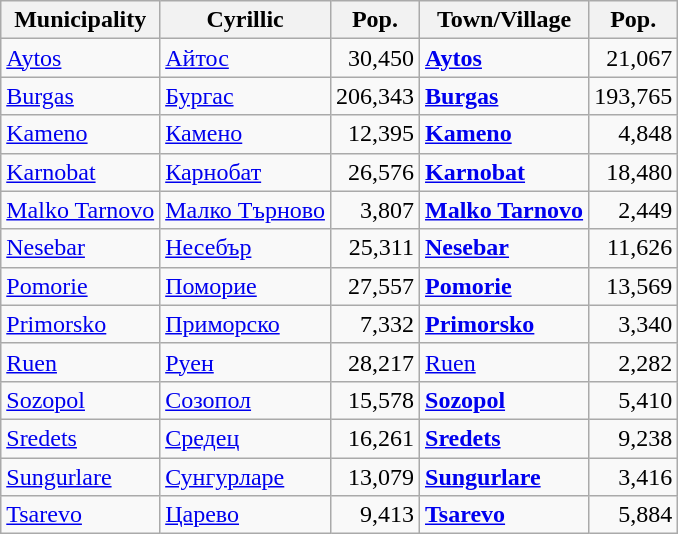<table class="wikitable sortable">
<tr>
<th>Municipality</th>
<th>Cyrillic</th>
<th>Pop.</th>
<th>Town/Village</th>
<th>Pop.</th>
</tr>
<tr>
<td><a href='#'>Aytos</a></td>
<td><a href='#'>Айтос</a></td>
<td align="right">30,450</td>
<td><strong><a href='#'>Aytos</a></strong></td>
<td align="right">21,067</td>
</tr>
<tr>
<td><a href='#'>Burgas</a></td>
<td><a href='#'>Бургас</a></td>
<td align="right">206,343</td>
<td><strong><a href='#'>Burgas</a></strong></td>
<td align="right">193,765</td>
</tr>
<tr>
<td><a href='#'>Kameno</a></td>
<td><a href='#'>Камено</a></td>
<td align="right">12,395</td>
<td><strong><a href='#'>Kameno</a></strong></td>
<td align="right">4,848</td>
</tr>
<tr>
<td><a href='#'>Karnobat</a></td>
<td><a href='#'>Карнобат</a></td>
<td align="right">26,576</td>
<td><strong><a href='#'>Karnobat</a></strong></td>
<td align="right">18,480</td>
</tr>
<tr>
<td><a href='#'>Malko Tarnovo</a></td>
<td><a href='#'>Малко Търново</a></td>
<td align="right">3,807</td>
<td><strong><a href='#'>Malko Tarnovo</a></strong></td>
<td align="right">2,449</td>
</tr>
<tr>
<td><a href='#'>Nesebar</a></td>
<td><a href='#'>Несебър</a></td>
<td align="right">25,311</td>
<td><strong><a href='#'>Nesebar</a></strong></td>
<td align="right">11,626</td>
</tr>
<tr>
<td><a href='#'>Pomorie</a></td>
<td><a href='#'>Поморие</a></td>
<td align="right">27,557</td>
<td><strong><a href='#'>Pomorie</a></strong></td>
<td align="right">13,569</td>
</tr>
<tr>
<td><a href='#'>Primorsko</a></td>
<td><a href='#'>Приморско</a></td>
<td align="right">7,332</td>
<td><strong><a href='#'>Primorsko</a></strong></td>
<td align="right">3,340</td>
</tr>
<tr>
<td><a href='#'>Ruen</a></td>
<td><a href='#'>Руен</a></td>
<td align="right">28,217</td>
<td><a href='#'>Ruen</a></td>
<td align="right">2,282</td>
</tr>
<tr>
<td><a href='#'>Sozopol</a></td>
<td><a href='#'>Созопол</a></td>
<td align="right">15,578</td>
<td><strong><a href='#'>Sozopol</a></strong></td>
<td align="right">5,410</td>
</tr>
<tr>
<td><a href='#'>Sredets</a></td>
<td><a href='#'>Средец</a></td>
<td align="right">16,261</td>
<td><strong><a href='#'>Sredets</a></strong></td>
<td align="right">9,238</td>
</tr>
<tr>
<td><a href='#'>Sungurlare</a></td>
<td><a href='#'>Сунгурларе</a></td>
<td align="right">13,079</td>
<td><strong><a href='#'>Sungurlare</a></strong></td>
<td align="right">3,416</td>
</tr>
<tr>
<td><a href='#'>Tsarevo</a></td>
<td><a href='#'>Царево</a></td>
<td align="right">9,413</td>
<td><strong><a href='#'>Tsarevo</a></strong></td>
<td align="right">5,884</td>
</tr>
</table>
